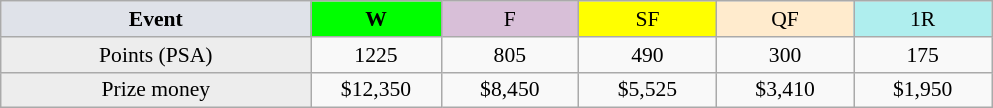<table class=wikitable style=font-size:90%;text-align:center>
<tr>
<td width=200 colspan=1 bgcolor=#dfe2e9><strong>Event</strong></td>
<td width=80 bgcolor=lime><strong>W</strong></td>
<td width=85 bgcolor=#D8BFD8>F</td>
<td width=85 bgcolor=#FFFF00>SF</td>
<td width=85 bgcolor=#ffebcd>QF</td>
<td width=85 bgcolor=#afeeee>1R</td>
</tr>
<tr>
<td bgcolor=#EDEDED>Points (PSA)</td>
<td>1225</td>
<td>805</td>
<td>490</td>
<td>300</td>
<td>175</td>
</tr>
<tr>
<td bgcolor=#EDEDED>Prize money</td>
<td>$12,350</td>
<td>$8,450</td>
<td>$5,525</td>
<td>$3,410</td>
<td>$1,950</td>
</tr>
</table>
